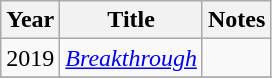<table class="wikitable sortable">
<tr>
<th>Year</th>
<th>Title</th>
<th class="unsortable">Notes</th>
</tr>
<tr>
<td>2019</td>
<td><em><a href='#'>Breakthrough</a></em></td>
<td></td>
</tr>
<tr>
</tr>
</table>
